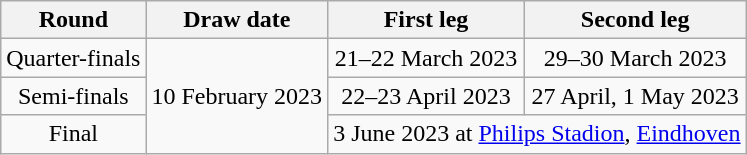<table class="wikitable" style="text-align:center">
<tr>
<th>Round</th>
<th>Draw date</th>
<th>First leg</th>
<th>Second leg</th>
</tr>
<tr>
<td>Quarter-finals</td>
<td rowspan="3">10 February 2023</td>
<td>21–22 March 2023</td>
<td>29–30 March 2023</td>
</tr>
<tr>
<td>Semi-finals</td>
<td>22–23 April 2023</td>
<td>27 April, 1 May 2023</td>
</tr>
<tr>
<td>Final</td>
<td colspan="2">3 June 2023 at <a href='#'>Philips Stadion</a>, <a href='#'>Eindhoven</a></td>
</tr>
</table>
